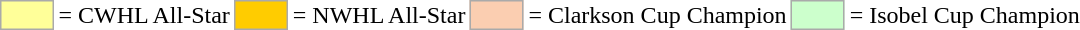<table>
<tr>
<td style="background-color:#FFFF99; border:1px solid #aaaaaa; width:2em;"></td>
<td>= CWHL All-Star</td>
<td style="background-color:#FFCC00; border:1px solid #aaaaaa; width:2em;"></td>
<td>= NWHL All-Star</td>
<td style="background-color:#FBCEB1; border:1px solid #aaaaaa; width:2em;"></td>
<td>= Clarkson Cup Champion</td>
<td style="background-color:#CCFFCC; border:1px solid #aaaaaa; width:2em;"></td>
<td>= Isobel Cup Champion</td>
</tr>
</table>
